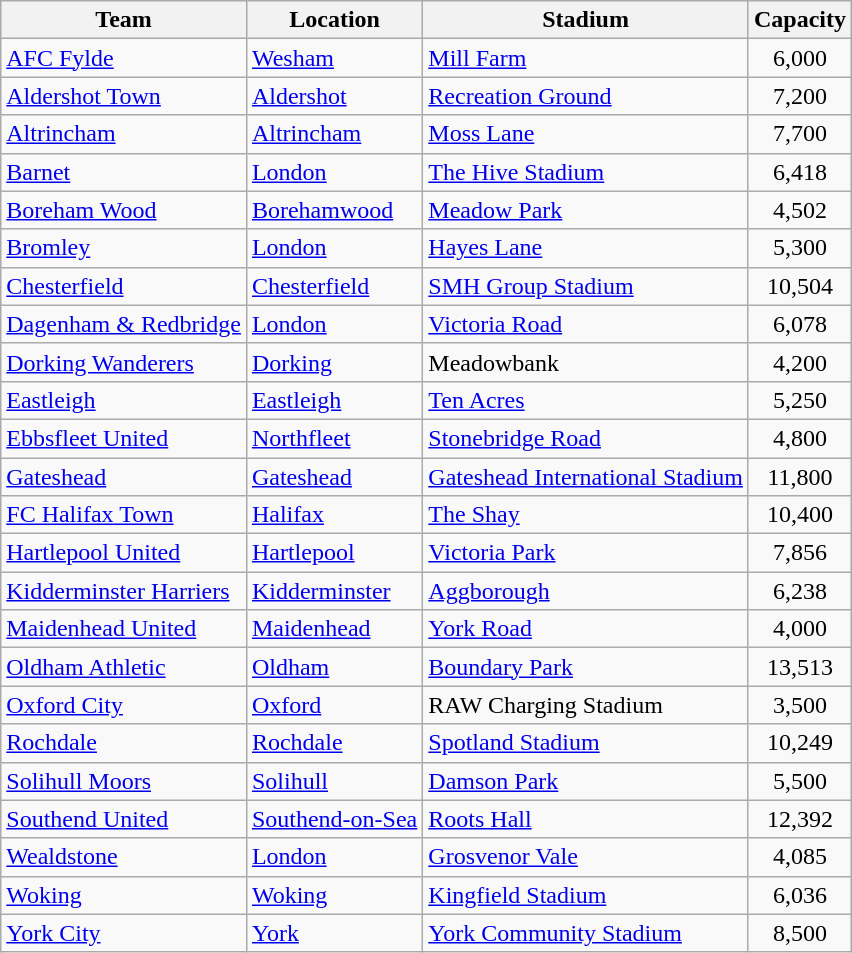<table class="wikitable sortable">
<tr>
<th>Team</th>
<th>Location</th>
<th>Stadium</th>
<th>Capacity</th>
</tr>
<tr>
<td><a href='#'>AFC Fylde</a></td>
<td><a href='#'>Wesham</a></td>
<td><a href='#'>Mill Farm</a></td>
<td align="center">6,000</td>
</tr>
<tr>
<td><a href='#'>Aldershot Town</a></td>
<td><a href='#'>Aldershot</a></td>
<td><a href='#'>Recreation Ground</a></td>
<td align="center">7,200</td>
</tr>
<tr>
<td><a href='#'>Altrincham</a></td>
<td><a href='#'>Altrincham</a></td>
<td><a href='#'>Moss Lane</a></td>
<td align="center">7,700</td>
</tr>
<tr>
<td><a href='#'>Barnet</a></td>
<td><a href='#'>London</a> </td>
<td><a href='#'>The Hive Stadium</a></td>
<td align="center">6,418</td>
</tr>
<tr>
<td><a href='#'>Boreham Wood</a></td>
<td><a href='#'>Borehamwood</a></td>
<td><a href='#'>Meadow Park</a></td>
<td align="center">4,502</td>
</tr>
<tr>
<td><a href='#'>Bromley</a></td>
<td><a href='#'>London</a> </td>
<td><a href='#'>Hayes Lane</a></td>
<td align="center">5,300</td>
</tr>
<tr>
<td><a href='#'>Chesterfield</a></td>
<td><a href='#'>Chesterfield</a></td>
<td><a href='#'>SMH Group Stadium</a></td>
<td align="center">10,504</td>
</tr>
<tr>
<td><a href='#'>Dagenham & Redbridge</a></td>
<td><a href='#'>London</a> </td>
<td><a href='#'>Victoria Road</a></td>
<td align="center">6,078</td>
</tr>
<tr>
<td><a href='#'>Dorking Wanderers</a></td>
<td><a href='#'>Dorking</a></td>
<td>Meadowbank</td>
<td align="center">4,200</td>
</tr>
<tr>
<td><a href='#'>Eastleigh</a></td>
<td><a href='#'>Eastleigh</a></td>
<td><a href='#'>Ten Acres</a></td>
<td align="center">5,250</td>
</tr>
<tr>
<td><a href='#'>Ebbsfleet United</a></td>
<td><a href='#'>Northfleet</a></td>
<td><a href='#'>Stonebridge Road</a></td>
<td align="center">4,800</td>
</tr>
<tr>
<td><a href='#'>Gateshead</a></td>
<td><a href='#'>Gateshead</a></td>
<td><a href='#'>Gateshead International Stadium</a></td>
<td align="center">11,800</td>
</tr>
<tr>
<td><a href='#'>FC Halifax Town</a></td>
<td><a href='#'>Halifax</a></td>
<td><a href='#'>The Shay</a></td>
<td align="center">10,400</td>
</tr>
<tr>
<td><a href='#'>Hartlepool United</a></td>
<td><a href='#'>Hartlepool</a></td>
<td><a href='#'>Victoria Park</a></td>
<td align="center">7,856</td>
</tr>
<tr>
<td><a href='#'>Kidderminster Harriers</a></td>
<td><a href='#'>Kidderminster</a></td>
<td><a href='#'>Aggborough</a></td>
<td align="center">6,238</td>
</tr>
<tr>
<td><a href='#'>Maidenhead United</a></td>
<td><a href='#'>Maidenhead</a></td>
<td><a href='#'>York Road</a></td>
<td align="center">4,000</td>
</tr>
<tr>
<td><a href='#'>Oldham Athletic</a></td>
<td><a href='#'>Oldham</a></td>
<td><a href='#'>Boundary Park</a></td>
<td align="center">13,513</td>
</tr>
<tr>
<td><a href='#'>Oxford City</a></td>
<td><a href='#'>Oxford</a> </td>
<td>RAW Charging Stadium</td>
<td align="center">3,500</td>
</tr>
<tr>
<td><a href='#'>Rochdale</a></td>
<td><a href='#'>Rochdale</a></td>
<td><a href='#'>Spotland Stadium</a></td>
<td align="center">10,249</td>
</tr>
<tr>
<td><a href='#'>Solihull Moors</a></td>
<td><a href='#'>Solihull</a></td>
<td><a href='#'>Damson Park</a></td>
<td align="center">5,500</td>
</tr>
<tr>
<td><a href='#'>Southend United</a></td>
<td><a href='#'>Southend-on-Sea</a></td>
<td><a href='#'>Roots Hall</a></td>
<td align="center">12,392</td>
</tr>
<tr>
<td><a href='#'>Wealdstone</a></td>
<td><a href='#'>London</a> </td>
<td><a href='#'>Grosvenor Vale</a></td>
<td align="center">4,085</td>
</tr>
<tr>
<td><a href='#'>Woking</a></td>
<td><a href='#'>Woking</a></td>
<td><a href='#'>Kingfield Stadium</a></td>
<td align="center">6,036</td>
</tr>
<tr>
<td><a href='#'>York City</a></td>
<td><a href='#'>York</a></td>
<td><a href='#'>York Community Stadium</a></td>
<td align="center">8,500</td>
</tr>
</table>
